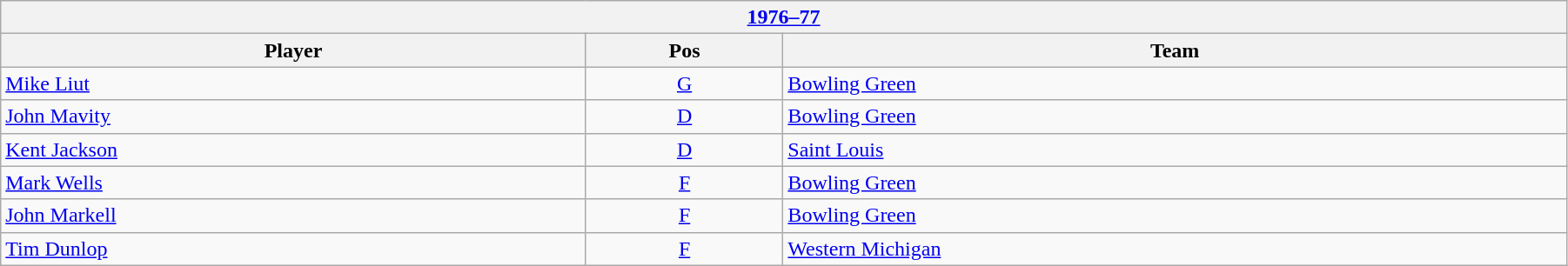<table class="wikitable" width=95%>
<tr>
<th colspan=3><a href='#'>1976–77</a></th>
</tr>
<tr>
<th>Player</th>
<th>Pos</th>
<th>Team</th>
</tr>
<tr>
<td><a href='#'>Mike Liut</a></td>
<td style="text-align:center;"><a href='#'>G</a></td>
<td><a href='#'>Bowling Green</a></td>
</tr>
<tr>
<td><a href='#'>John Mavity</a></td>
<td style="text-align:center;"><a href='#'>D</a></td>
<td><a href='#'>Bowling Green</a></td>
</tr>
<tr>
<td><a href='#'>Kent Jackson</a></td>
<td style="text-align:center;"><a href='#'>D</a></td>
<td><a href='#'>Saint Louis</a></td>
</tr>
<tr>
<td><a href='#'>Mark Wells</a></td>
<td style="text-align:center;"><a href='#'>F</a></td>
<td><a href='#'>Bowling Green</a></td>
</tr>
<tr>
<td><a href='#'>John Markell</a></td>
<td style="text-align:center;"><a href='#'>F</a></td>
<td><a href='#'>Bowling Green</a></td>
</tr>
<tr>
<td><a href='#'>Tim Dunlop</a></td>
<td style="text-align:center;"><a href='#'>F</a></td>
<td><a href='#'>Western Michigan</a></td>
</tr>
</table>
